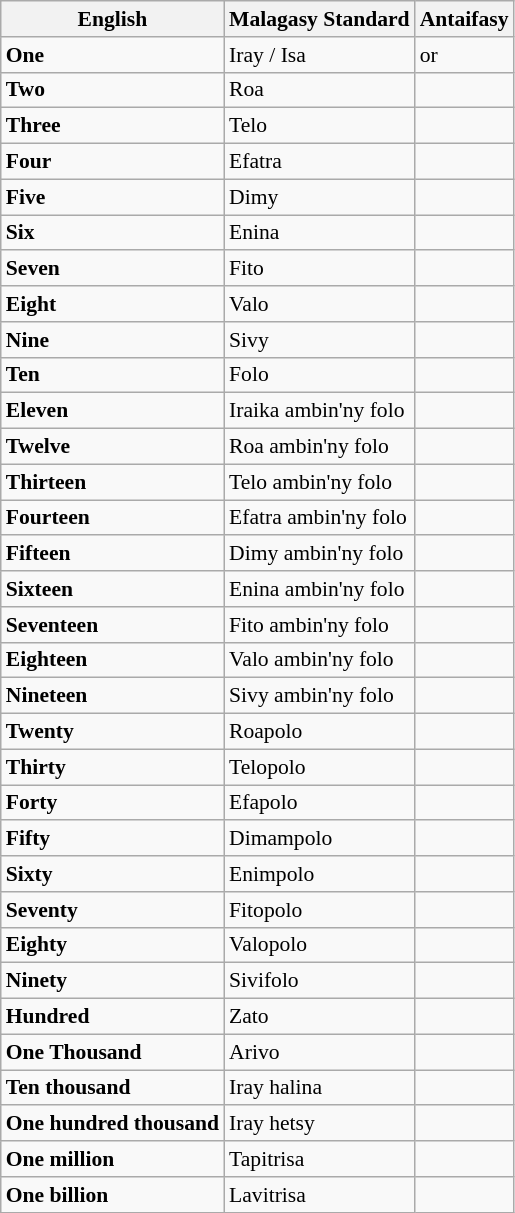<table class="wikitable" style="font-size:90%; margin:left;">
<tr>
<th>English</th>
<th>Malagasy Standard</th>
<th>Antaifasy</th>
</tr>
<tr>
<td><strong>One</strong></td>
<td>Iray / Isa</td>
<td> or </td>
</tr>
<tr>
<td><strong>Two</strong></td>
<td>Roa</td>
<td></td>
</tr>
<tr>
<td><strong>Three</strong></td>
<td>Telo</td>
<td></td>
</tr>
<tr>
<td><strong>Four</strong></td>
<td>Efatra</td>
<td></td>
</tr>
<tr>
<td><strong>Five</strong></td>
<td>Dimy</td>
<td></td>
</tr>
<tr>
<td><strong>Six</strong></td>
<td>Enina</td>
<td></td>
</tr>
<tr>
<td><strong>Seven</strong></td>
<td>Fito</td>
<td></td>
</tr>
<tr>
<td><strong>Eight</strong></td>
<td>Valo</td>
<td></td>
</tr>
<tr>
<td><strong>Nine</strong></td>
<td>Sivy</td>
<td></td>
</tr>
<tr>
<td><strong>Ten</strong></td>
<td>Folo</td>
<td></td>
</tr>
<tr>
<td><strong>Eleven</strong></td>
<td>Iraika ambin'ny folo</td>
<td></td>
</tr>
<tr>
<td><strong>Twelve</strong></td>
<td>Roa ambin'ny folo</td>
<td></td>
</tr>
<tr>
<td><strong>Thirteen</strong></td>
<td>Telo ambin'ny folo</td>
<td></td>
</tr>
<tr>
<td><strong>Fourteen</strong></td>
<td>Efatra ambin'ny folo</td>
<td></td>
</tr>
<tr>
<td><strong>Fifteen</strong></td>
<td>Dimy ambin'ny folo</td>
<td></td>
</tr>
<tr>
<td><strong>Sixteen</strong></td>
<td>Enina ambin'ny folo</td>
<td></td>
</tr>
<tr>
<td><strong>Seventeen</strong></td>
<td>Fito ambin'ny folo</td>
<td></td>
</tr>
<tr>
<td><strong>Eighteen</strong></td>
<td>Valo ambin'ny folo</td>
<td></td>
</tr>
<tr>
<td><strong>Nineteen</strong></td>
<td>Sivy ambin'ny folo</td>
<td></td>
</tr>
<tr>
<td><strong>Twenty</strong></td>
<td>Roapolo</td>
<td></td>
</tr>
<tr>
<td><strong>Thirty</strong></td>
<td>Telopolo</td>
<td></td>
</tr>
<tr>
<td><strong>Forty</strong></td>
<td>Efapolo</td>
<td></td>
</tr>
<tr>
<td><strong>Fifty</strong></td>
<td>Dimampolo</td>
<td></td>
</tr>
<tr>
<td><strong>Sixty</strong></td>
<td>Enimpolo</td>
<td></td>
</tr>
<tr>
<td><strong>Seventy</strong></td>
<td>Fitopolo</td>
<td></td>
</tr>
<tr>
<td><strong>Eighty</strong></td>
<td>Valopolo</td>
<td></td>
</tr>
<tr>
<td><strong>Ninety</strong></td>
<td>Sivifolo</td>
<td></td>
</tr>
<tr>
<td><strong>Hundred</strong></td>
<td>Zato</td>
<td></td>
</tr>
<tr>
<td><strong>One Thousand</strong></td>
<td>Arivo</td>
<td></td>
</tr>
<tr>
<td><strong>Ten thousand</strong></td>
<td>Iray halina</td>
<td></td>
</tr>
<tr>
<td><strong>One hundred thousand</strong></td>
<td>Iray hetsy</td>
<td></td>
</tr>
<tr>
<td><strong>One million</strong></td>
<td>Tapitrisa</td>
<td></td>
</tr>
<tr>
<td><strong>One billion</strong></td>
<td>Lavitrisa</td>
<td></td>
</tr>
</table>
